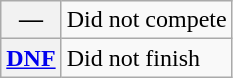<table class="wikitable">
<tr>
<th scope="row">—</th>
<td>Did not compete</td>
</tr>
<tr>
<th scope="row"><a href='#'>DNF</a></th>
<td>Did not finish</td>
</tr>
</table>
